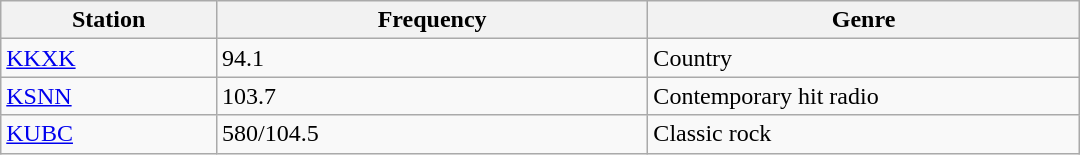<table class="wikitable" style="width:45em;">
<tr>
<th style="width:20%">Station</th>
<th style="width:40%">Frequency</th>
<th style="width:40%">Genre</th>
</tr>
<tr>
<td><a href='#'>KKXK</a></td>
<td>94.1</td>
<td>Country</td>
</tr>
<tr>
<td><a href='#'>KSNN</a></td>
<td>103.7</td>
<td>Contemporary hit radio</td>
</tr>
<tr>
<td><a href='#'>KUBC</a></td>
<td>580/104.5</td>
<td>Classic rock</td>
</tr>
</table>
